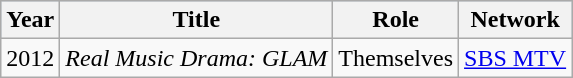<table class="wikitable">
<tr style="background:#b0c4de; text-align:center;">
<th>Year</th>
<th>Title</th>
<th>Role</th>
<th>Network</th>
</tr>
<tr>
<td>2012</td>
<td><em>Real Music Drama: GLAM</em></td>
<td>Themselves</td>
<td><a href='#'>SBS MTV</a></td>
</tr>
</table>
